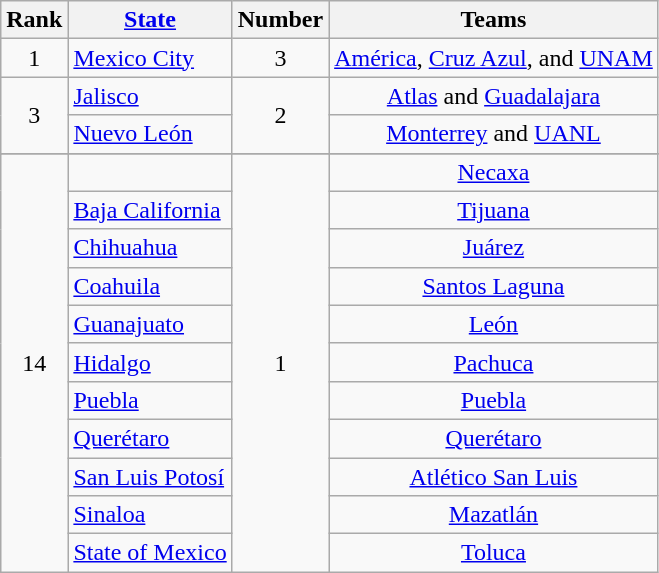<table class="wikitable">
<tr>
<th>Rank</th>
<th><a href='#'>State</a></th>
<th>Number</th>
<th>Teams</th>
</tr>
<tr>
<td align=center>1</td>
<td> <a href='#'>Mexico City</a></td>
<td align=center>3</td>
<td align=center><a href='#'>América</a>, <a href='#'>Cruz Azul</a>, and <a href='#'>UNAM</a></td>
</tr>
<tr>
<td rowspan=2 align=center>3</td>
<td> <a href='#'>Jalisco</a></td>
<td rowspan=2 align=center>2</td>
<td align=center><a href='#'>Atlas</a> and <a href='#'>Guadalajara</a></td>
</tr>
<tr>
<td> <a href='#'>Nuevo León</a></td>
<td align=center><a href='#'>Monterrey</a> and <a href='#'>UANL</a></td>
</tr>
<tr>
</tr>
<tr>
<td rowspan=11 align=center>14</td>
<td></td>
<td rowspan=11 align=center>1</td>
<td align=center><a href='#'>Necaxa</a></td>
</tr>
<tr>
<td> <a href='#'>Baja California</a></td>
<td align=center><a href='#'>Tijuana</a></td>
</tr>
<tr>
<td> <a href='#'>Chihuahua</a></td>
<td align=center><a href='#'>Juárez</a></td>
</tr>
<tr>
<td> <a href='#'>Coahuila</a></td>
<td align=center><a href='#'>Santos Laguna</a></td>
</tr>
<tr>
<td> <a href='#'>Guanajuato</a></td>
<td align=center><a href='#'>León</a></td>
</tr>
<tr>
<td> <a href='#'>Hidalgo</a></td>
<td align=center><a href='#'>Pachuca</a></td>
</tr>
<tr>
<td> <a href='#'>Puebla</a></td>
<td align=center><a href='#'>Puebla</a></td>
</tr>
<tr>
<td> <a href='#'>Querétaro</a></td>
<td align=center><a href='#'>Querétaro</a></td>
</tr>
<tr>
<td> <a href='#'>San Luis Potosí</a></td>
<td align=center><a href='#'>Atlético San Luis</a></td>
</tr>
<tr>
<td> <a href='#'>Sinaloa</a></td>
<td align=center><a href='#'>Mazatlán</a></td>
</tr>
<tr>
<td> <a href='#'>State of Mexico</a></td>
<td align=center><a href='#'>Toluca</a></td>
</tr>
</table>
